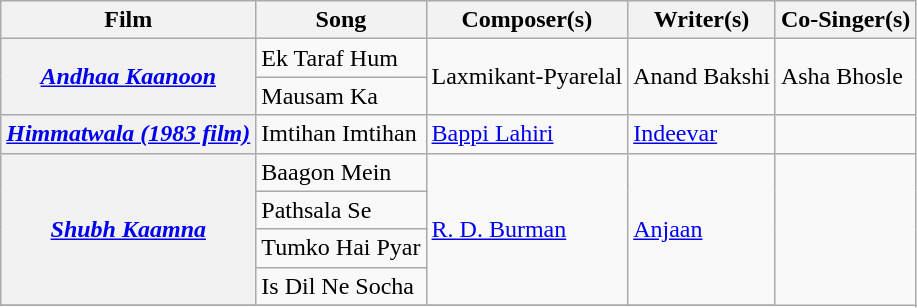<table class="wikitable">
<tr>
<th>Film</th>
<th>Song</th>
<th>Composer(s)</th>
<th>Writer(s)</th>
<th>Co-Singer(s)</th>
</tr>
<tr>
<th rowspan=2><em><a href='#'>Andhaa Kaanoon</a></em></th>
<td>Ek Taraf Hum</td>
<td rowspan=2>Laxmikant-Pyarelal</td>
<td rowspan=2>Anand Bakshi</td>
<td rowspan=2>Asha Bhosle</td>
</tr>
<tr>
<td>Mausam Ka</td>
</tr>
<tr>
<th><em><a href='#'>Himmatwala (1983 film)</a></em></th>
<td>Imtihan Imtihan</td>
<td><a href='#'>Bappi Lahiri</a></td>
<td><a href='#'>Indeevar</a></td>
<td></td>
</tr>
<tr>
<th rowspan="4"><em><a href='#'>Shubh Kaamna</a></em></th>
<td>Baagon Mein</td>
<td rowspan="4"><a href='#'>R. D. Burman</a></td>
<td rowspan="4"><a href='#'>Anjaan</a></td>
</tr>
<tr>
<td>Pathsala Se</td>
</tr>
<tr>
<td>Tumko Hai Pyar</td>
</tr>
<tr>
<td>Is Dil Ne Socha</td>
</tr>
<tr>
</tr>
</table>
